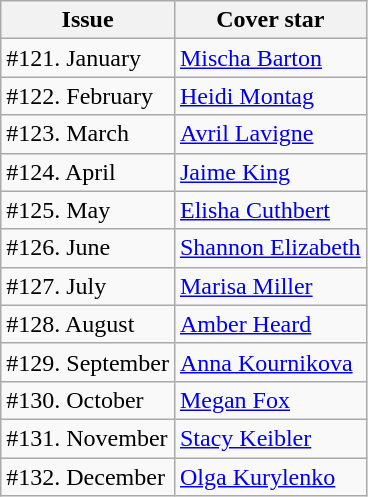<table class="sortable wikitable">
<tr>
<th>Issue</th>
<th>Cover star</th>
</tr>
<tr>
<td>#121. January</td>
<td><a href='#'>Mischa Barton</a></td>
</tr>
<tr>
<td>#122. February</td>
<td><a href='#'>Heidi Montag</a></td>
</tr>
<tr>
<td>#123. March</td>
<td><a href='#'>Avril Lavigne</a></td>
</tr>
<tr>
<td>#124. April</td>
<td><a href='#'>Jaime King</a></td>
</tr>
<tr>
<td>#125. May</td>
<td><a href='#'>Elisha Cuthbert</a></td>
</tr>
<tr>
<td>#126. June</td>
<td><a href='#'>Shannon Elizabeth</a></td>
</tr>
<tr>
<td>#127. July</td>
<td><a href='#'>Marisa Miller</a></td>
</tr>
<tr>
<td>#128. August</td>
<td><a href='#'>Amber Heard</a></td>
</tr>
<tr>
<td>#129. September</td>
<td><a href='#'>Anna Kournikova</a></td>
</tr>
<tr>
<td>#130. October</td>
<td><a href='#'>Megan Fox</a></td>
</tr>
<tr>
<td>#131. November</td>
<td><a href='#'>Stacy Keibler</a></td>
</tr>
<tr>
<td>#132. December</td>
<td><a href='#'>Olga Kurylenko</a></td>
</tr>
</table>
